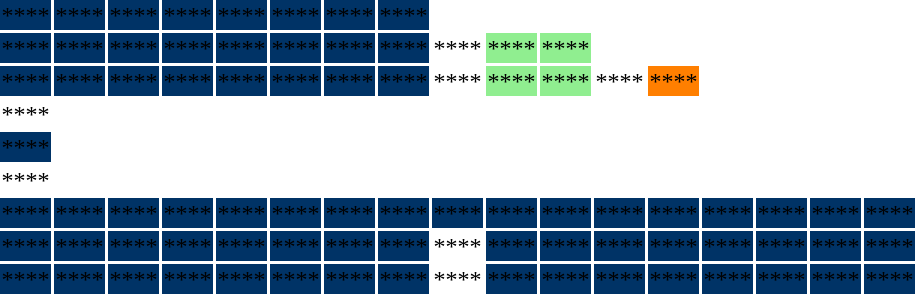<table>
<tr ---->
<td bgcolor="#003366" border="1"><span>****</span></td>
<td bgcolor="#003366" border="1"><span>****</span></td>
<td bgcolor="#003366" border="1"><span>****</span></td>
<td bgcolor="#003366" border="1"><span>****</span></td>
<td bgcolor="#003366" border="1"><span>****</span></td>
<td bgcolor="#003366" border="1"><span>****</span></td>
<td bgcolor="#003366" border="1"><span>****</span></td>
<td bgcolor="#003366" border="1"><span>****</span></td>
</tr>
<tr ---->
<td bgcolor="#003366" border="1"><span>****</span></td>
<td bgcolor="#003366" border="1"><span>****</span></td>
<td bgcolor="#003366" border="1"><span>****</span></td>
<td bgcolor="#003366" border="1"><span>****</span></td>
<td bgcolor="#003366" border="1"><span>****</span></td>
<td bgcolor="#003366" border="1"><span>****</span></td>
<td bgcolor="#003366" border="1"><span>****</span></td>
<td bgcolor="#003366" border="1"><span>****</span></td>
<td bgcolor="#FFFFFF" border="1"><span>****</span></td>
<td bgcolor="#90EE90" border="1"><span>****</span></td>
<td bgcolor="#90EE90" border="1"><span>****</span></td>
</tr>
<tr ---->
<td bgcolor="#003366" border="1"><span>****</span></td>
<td bgcolor="#003366" border="1"><span>****</span></td>
<td bgcolor="#003366" border="1"><span>****</span></td>
<td bgcolor="#003366" border="1"><span>****</span></td>
<td bgcolor="#003366" border="1"><span>****</span></td>
<td bgcolor="#003366" border="1"><span>****</span></td>
<td bgcolor="#003366" border="1"><span>****</span></td>
<td bgcolor="#003366" border="1"><span>****</span></td>
<td bgcolor="#FFFFFF" border="1"><span>****</span></td>
<td bgcolor="#90EE90" border="1"><span>****</span></td>
<td bgcolor="#90EE90" border="1"><span>****</span></td>
<td bgcolor="#FFFFFF" border="1"><span>****</span></td>
<td bgcolor="#FF7F00" border="1"><span>****</span></td>
</tr>
<tr ---->
<td border="1"><span>****</span></td>
</tr>
<tr ---->
<td bgcolor="#003366" border="1"><span>****</span></td>
</tr>
<tr ---->
<td border="1"><span>****</span></td>
</tr>
<tr ---->
<td bgcolor="#003366" border="1"><span>****</span></td>
<td bgcolor="#003366" border="1"><span>****</span></td>
<td bgcolor="#003366" border="1"><span>****</span></td>
<td bgcolor="#003366" border="1"><span>****</span></td>
<td bgcolor="#003366" border="1"><span>****</span></td>
<td bgcolor="#003366" border="1"><span>****</span></td>
<td bgcolor="#003366" border="1"><span>****</span></td>
<td bgcolor="#003366" border="1"><span>****</span></td>
<td bgcolor="#003366" border="1"><span>****</span></td>
<td bgcolor="#003366" border="1"><span>****</span></td>
<td bgcolor="#003366" border="1"><span>****</span></td>
<td bgcolor="#003366" border="1"><span>****</span></td>
<td bgcolor="#003366" border="1"><span>****</span></td>
<td bgcolor="#003366" border="1"><span>****</span></td>
<td bgcolor="#003366" border="1"><span>****</span></td>
<td bgcolor="#003366" border="1"><span>****</span></td>
<td bgcolor="#003366" border="1"><span>****</span></td>
</tr>
<tr ---->
<td bgcolor="#003366" border="1"><span>****</span></td>
<td bgcolor="#003366" border="1"><span>****</span></td>
<td bgcolor="#003366" border="1"><span>****</span></td>
<td bgcolor="#003366" border="1"><span>****</span></td>
<td bgcolor="#003366" border="1"><span>****</span></td>
<td bgcolor="#003366" border="1"><span>****</span></td>
<td bgcolor="#003366" border="1"><span>****</span></td>
<td bgcolor="#003366" border="1"><span>****</span></td>
<td bgcolor="#FFFFFF" border="1"><span>****</span></td>
<td bgcolor="#003366" border="1"><span>****</span></td>
<td bgcolor="#003366" border="1"><span>****</span></td>
<td bgcolor="#003366" border="1"><span>****</span></td>
<td bgcolor="#003366" border="1"><span>****</span></td>
<td bgcolor="#003366" border="1"><span>****</span></td>
<td bgcolor="#003366" border="1"><span>****</span></td>
<td bgcolor="#003366" border="1"><span>****</span></td>
<td bgcolor="#003366" border="1"><span>****</span></td>
</tr>
<tr ---->
<td bgcolor="#003366" border="1"><span>****</span></td>
<td bgcolor="#003366" border="1"><span>****</span></td>
<td bgcolor="#003366" border="1"><span>****</span></td>
<td bgcolor="#003366" border="1"><span>****</span></td>
<td bgcolor="#003366" border="1"><span>****</span></td>
<td bgcolor="#003366" border="1"><span>****</span></td>
<td bgcolor="#003366" border="1"><span>****</span></td>
<td bgcolor="#003366" border="1"><span>****</span></td>
<td bgcolor="#FFFFFF" border="1"><span>****</span></td>
<td bgcolor="#003366" border="1"><span>****</span></td>
<td bgcolor="#003366" border="1"><span>****</span></td>
<td bgcolor="#003366" border="1"><span>****</span></td>
<td bgcolor="#003366" border="1"><span>****</span></td>
<td bgcolor="#003366" border="1"><span>****</span></td>
<td bgcolor="#003366" border="1"><span>****</span></td>
<td bgcolor="#003366" border="1"><span>****</span></td>
<td bgcolor="#003366" border="1"><span>****</span></td>
</tr>
</table>
